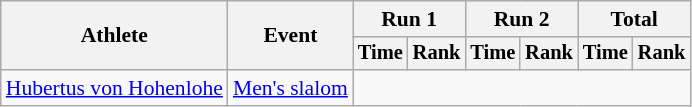<table class="wikitable" style="font-size:90%">
<tr>
<th rowspan=2>Athlete</th>
<th rowspan=2>Event</th>
<th colspan=2>Run 1</th>
<th colspan=2>Run 2</th>
<th colspan=2>Total</th>
</tr>
<tr style="font-size:95%">
<th>Time</th>
<th>Rank</th>
<th>Time</th>
<th>Rank</th>
<th>Time</th>
<th>Rank</th>
</tr>
<tr align=center>
<td align=left><a href='#'>Hubertus von Hohenlohe</a></td>
<td align=left><a href='#'>Men's slalom</a></td>
<td colspan=6></td>
</tr>
</table>
